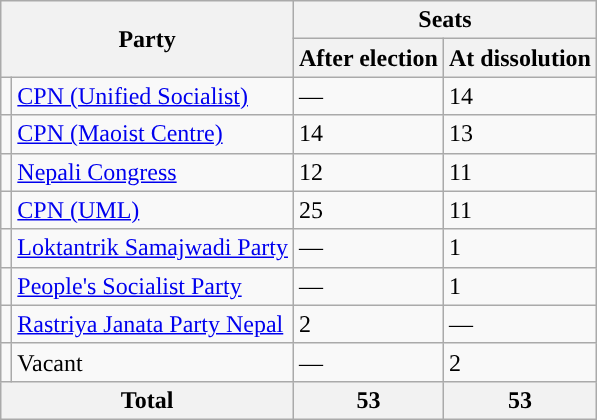<table class="wikitable">
<tr>
<th colspan="2" rowspan="2">Party</th>
<th colspan="2">Seats</th>
</tr>
<tr>
<th>After election</th>
<th>At dissolution</th>
</tr>
<tr>
<td></td>
<td><a href='#'>CPN (Unified Socialist)</a></td>
<td>—</td>
<td>14</td>
</tr>
<tr>
<td></td>
<td><a href='#'>CPN (Maoist Centre)</a></td>
<td>14</td>
<td>13</td>
</tr>
<tr>
<td></td>
<td><a href='#'>Nepali Congress</a></td>
<td>12</td>
<td>11</td>
</tr>
<tr>
<td></td>
<td><a href='#'>CPN (UML)</a></td>
<td>25</td>
<td>11</td>
</tr>
<tr>
<td></td>
<td><a href='#'>Loktantrik Samajwadi Party</a></td>
<td>—</td>
<td>1</td>
</tr>
<tr>
<td></td>
<td><a href='#'>People's Socialist Party</a></td>
<td>—</td>
<td>1</td>
</tr>
<tr>
<td></td>
<td><a href='#'>Rastriya Janata Party Nepal</a></td>
<td>2</td>
<td>—</td>
</tr>
<tr>
<td></td>
<td>Vacant</td>
<td>—</td>
<td>2</td>
</tr>
<tr>
<th colspan="2"><strong>Total</strong></th>
<th>53</th>
<th>53</th>
</tr>
</table>
